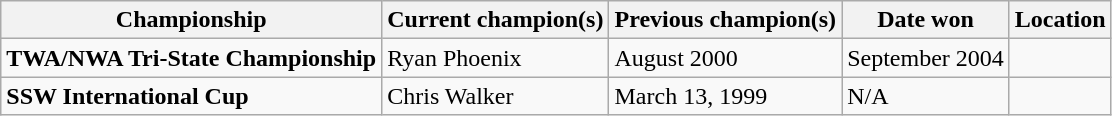<table class="wikitable">
<tr>
<th>Championship</th>
<th>Current champion(s)</th>
<th>Previous champion(s)</th>
<th>Date won</th>
<th>Location</th>
</tr>
<tr>
<td><strong>TWA/NWA Tri-State Championship</strong></td>
<td>Ryan Phoenix</td>
<td>August 2000</td>
<td>September 2004</td>
<td></td>
</tr>
<tr>
<td><strong>SSW International Cup</strong></td>
<td>Chris Walker</td>
<td>March 13, 1999</td>
<td>N/A</td>
<td></td>
</tr>
</table>
